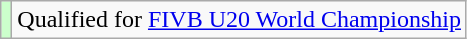<table class="wikitable">
<tr>
<td bgcolor=#ccffcc></td>
<td>Qualified for <a href='#'>FIVB U20 World Championship</a></td>
</tr>
</table>
